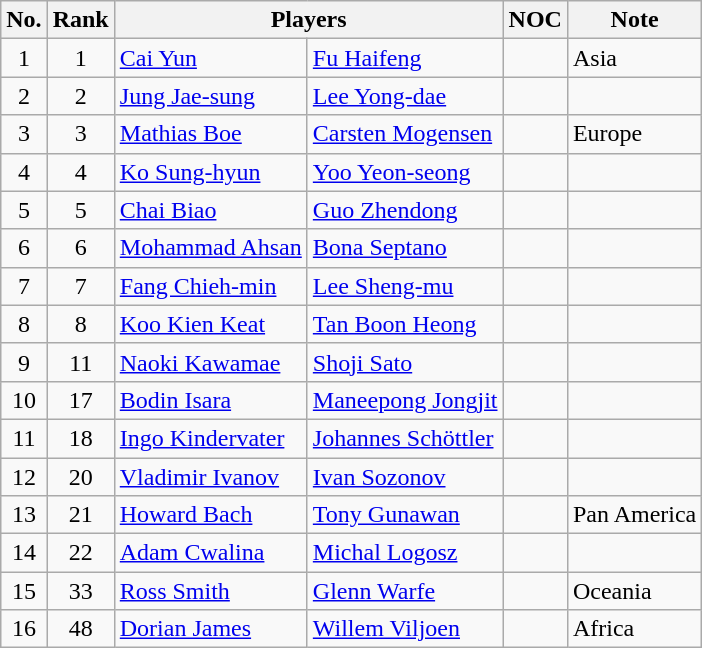<table class="wikitable">
<tr>
<th>No.</th>
<th>Rank</th>
<th colspan="2">Players</th>
<th>NOC</th>
<th>Note</th>
</tr>
<tr>
<td align="center">1</td>
<td align="center">1</td>
<td><a href='#'>Cai Yun</a></td>
<td><a href='#'>Fu Haifeng</a></td>
<td></td>
<td>Asia</td>
</tr>
<tr>
<td align="center">2</td>
<td align="center">2</td>
<td><a href='#'>Jung Jae-sung</a></td>
<td><a href='#'>Lee Yong-dae</a></td>
<td></td>
<td></td>
</tr>
<tr>
<td align="center">3</td>
<td align="center">3</td>
<td><a href='#'>Mathias Boe</a></td>
<td><a href='#'>Carsten Mogensen</a></td>
<td></td>
<td>Europe</td>
</tr>
<tr>
<td align="center">4</td>
<td align="center">4</td>
<td><a href='#'>Ko Sung-hyun</a></td>
<td><a href='#'>Yoo Yeon-seong</a></td>
<td></td>
<td></td>
</tr>
<tr>
<td align="center">5</td>
<td align="center">5</td>
<td><a href='#'>Chai Biao</a></td>
<td><a href='#'>Guo Zhendong</a></td>
<td></td>
<td></td>
</tr>
<tr>
<td align="center">6</td>
<td align="center">6</td>
<td><a href='#'>Mohammad Ahsan</a></td>
<td><a href='#'>Bona Septano</a></td>
<td></td>
<td></td>
</tr>
<tr>
<td align="center">7</td>
<td align="center">7</td>
<td><a href='#'>Fang Chieh-min</a></td>
<td><a href='#'>Lee Sheng-mu</a></td>
<td></td>
<td></td>
</tr>
<tr>
<td align="center">8</td>
<td align="center">8</td>
<td><a href='#'>Koo Kien Keat</a></td>
<td><a href='#'>Tan Boon Heong</a></td>
<td></td>
<td></td>
</tr>
<tr>
<td align="center">9</td>
<td align="center">11</td>
<td><a href='#'>Naoki Kawamae</a></td>
<td><a href='#'>Shoji Sato</a></td>
<td></td>
<td></td>
</tr>
<tr>
<td align="center">10</td>
<td align="center">17</td>
<td><a href='#'>Bodin Isara</a></td>
<td><a href='#'>Maneepong Jongjit</a></td>
<td></td>
<td></td>
</tr>
<tr>
<td align="center">11</td>
<td align="center">18</td>
<td><a href='#'>Ingo Kindervater</a></td>
<td><a href='#'>Johannes Schöttler</a></td>
<td></td>
<td></td>
</tr>
<tr>
<td align="center">12</td>
<td align="center">20</td>
<td><a href='#'>Vladimir Ivanov</a></td>
<td><a href='#'>Ivan Sozonov</a></td>
<td></td>
<td></td>
</tr>
<tr>
<td align="center">13</td>
<td align="center">21</td>
<td><a href='#'>Howard Bach</a></td>
<td><a href='#'>Tony Gunawan</a></td>
<td></td>
<td>Pan America</td>
</tr>
<tr>
<td align="center">14</td>
<td align="center">22</td>
<td><a href='#'>Adam Cwalina</a></td>
<td><a href='#'>Michal Logosz</a></td>
<td></td>
<td></td>
</tr>
<tr>
<td align="center">15</td>
<td align="center">33</td>
<td><a href='#'>Ross Smith</a></td>
<td><a href='#'>Glenn Warfe</a></td>
<td></td>
<td>Oceania</td>
</tr>
<tr>
<td align="center">16</td>
<td align="center">48</td>
<td><a href='#'>Dorian James</a></td>
<td><a href='#'>Willem Viljoen</a></td>
<td></td>
<td>Africa</td>
</tr>
</table>
